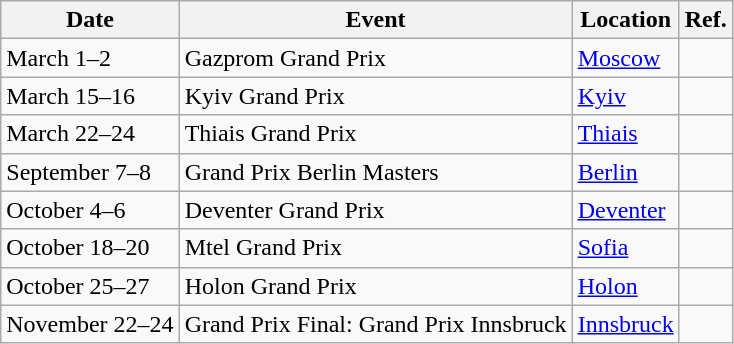<table class="wikitable sortable">
<tr>
<th>Date</th>
<th>Event</th>
<th>Location</th>
<th>Ref.</th>
</tr>
<tr>
<td>March 1–2</td>
<td>Gazprom Grand Prix</td>
<td> <a href='#'>Moscow</a></td>
<td></td>
</tr>
<tr ->
<td>March 15–16</td>
<td>Kyiv Grand Prix</td>
<td> <a href='#'>Kyiv</a></td>
<td></td>
</tr>
<tr>
<td>March 22–24</td>
<td>Thiais Grand Prix</td>
<td> <a href='#'>Thiais</a></td>
<td></td>
</tr>
<tr>
<td>September 7–8</td>
<td>Grand Prix Berlin Masters</td>
<td> <a href='#'>Berlin</a></td>
<td></td>
</tr>
<tr>
<td>October 4–6</td>
<td>Deventer Grand Prix</td>
<td> <a href='#'>Deventer</a></td>
<td></td>
</tr>
<tr>
<td>October 18–20</td>
<td>Mtel Grand Prix</td>
<td> <a href='#'>Sofia</a></td>
<td></td>
</tr>
<tr>
<td>October 25–27</td>
<td>Holon Grand Prix</td>
<td> <a href='#'>Holon</a></td>
<td></td>
</tr>
<tr>
<td>November 22–24</td>
<td>Grand Prix Final: Grand Prix Innsbruck</td>
<td> <a href='#'>Innsbruck</a></td>
<td></td>
</tr>
</table>
